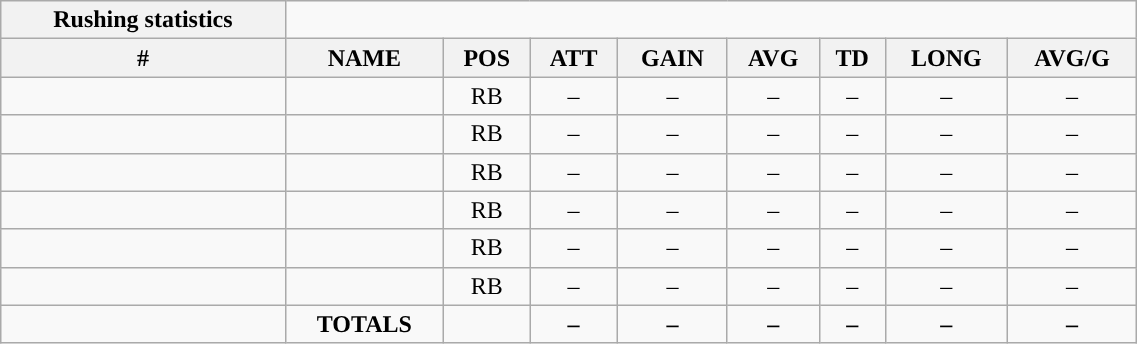<table style="width:60%; text-align:center;" class="wikitable collapsible collapsed">
<tr>
<th style="text-align:center; ">Rushing statistics</th>
</tr>
<tr>
<th>#</th>
<th>NAME</th>
<th>POS</th>
<th>ATT</th>
<th>GAIN</th>
<th>AVG</th>
<th>TD</th>
<th>LONG</th>
<th>AVG/G</th>
</tr>
<tr>
<td></td>
<td></td>
<td>RB</td>
<td>–</td>
<td>–</td>
<td>–</td>
<td>–</td>
<td>–</td>
<td>–</td>
</tr>
<tr>
<td></td>
<td></td>
<td>RB</td>
<td>–</td>
<td>–</td>
<td>–</td>
<td>–</td>
<td>–</td>
<td>–</td>
</tr>
<tr>
<td></td>
<td></td>
<td>RB</td>
<td>–</td>
<td>–</td>
<td>–</td>
<td>–</td>
<td>–</td>
<td>–</td>
</tr>
<tr>
<td></td>
<td></td>
<td>RB</td>
<td>–</td>
<td>–</td>
<td>–</td>
<td>–</td>
<td>–</td>
<td>–</td>
</tr>
<tr>
<td></td>
<td></td>
<td>RB</td>
<td>–</td>
<td>–</td>
<td>–</td>
<td>–</td>
<td>–</td>
<td>–</td>
</tr>
<tr>
<td></td>
<td></td>
<td>RB</td>
<td>–</td>
<td>–</td>
<td>–</td>
<td>–</td>
<td>–</td>
<td>–</td>
</tr>
<tr>
<td></td>
<td><strong>TOTALS</strong></td>
<td></td>
<td><strong>–</strong></td>
<td><strong>–</strong></td>
<td><strong>–</strong></td>
<td><strong>–</strong></td>
<td><strong>–</strong></td>
<td><strong>–</strong></td>
</tr>
</table>
